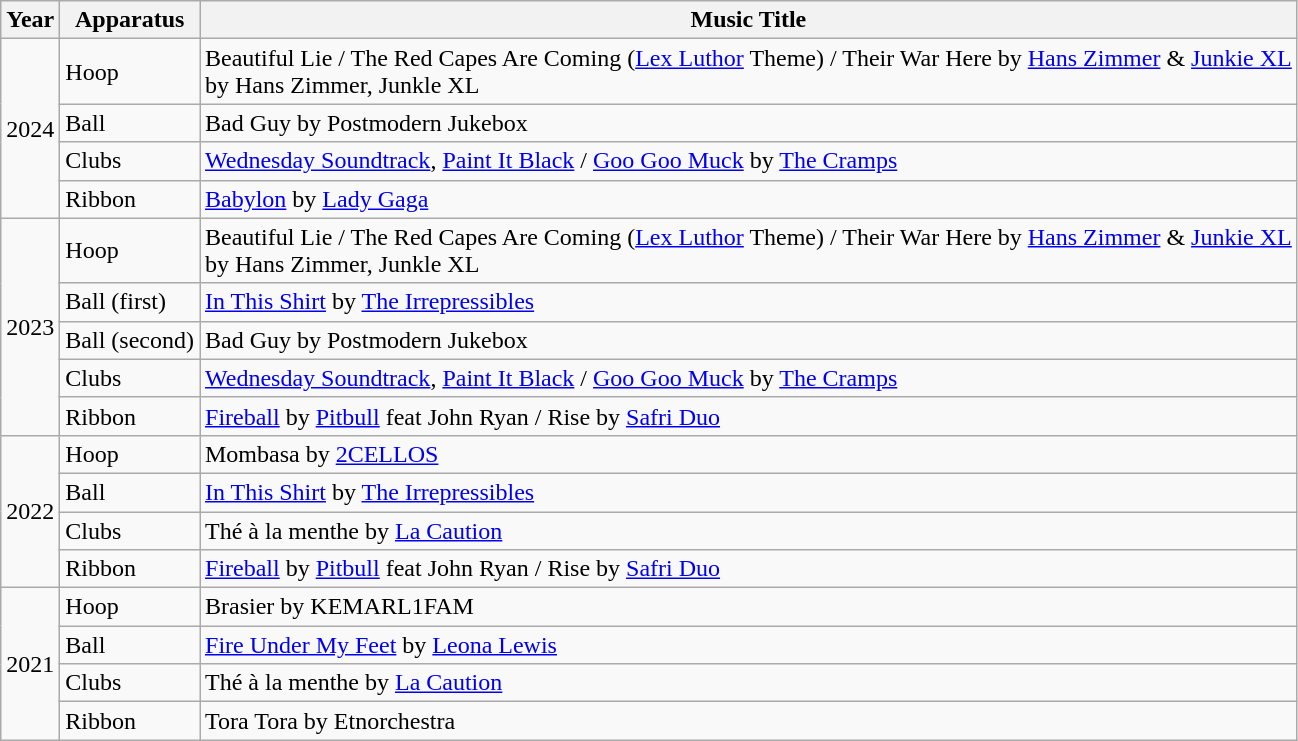<table class="wikitable">
<tr>
<th>Year</th>
<th>Apparatus</th>
<th>Music Title</th>
</tr>
<tr>
<td rowspan="4">2024</td>
<td>Hoop</td>
<td>Beautiful Lie / The Red Capes Are Coming (<a href='#'>Lex Luthor</a> Theme) / Their War Here by <a href='#'>Hans Zimmer</a> & <a href='#'>Junkie XL</a><br>by Hans Zimmer, Junkle XL</td>
</tr>
<tr>
<td>Ball</td>
<td>Bad Guy by Postmodern Jukebox</td>
</tr>
<tr>
<td>Clubs</td>
<td><a href='#'>Wednesday Soundtrack</a>, <a href='#'>Paint It Black</a> / <a href='#'>Goo Goo Muck</a> by <a href='#'>The Cramps</a></td>
</tr>
<tr>
<td>Ribbon</td>
<td><a href='#'>Babylon</a> by <a href='#'>Lady Gaga</a></td>
</tr>
<tr>
<td rowspan="5">2023</td>
<td>Hoop</td>
<td>Beautiful Lie / The Red Capes Are Coming (<a href='#'>Lex Luthor</a> Theme) / Their War Here by <a href='#'>Hans Zimmer</a> & <a href='#'>Junkie XL</a><br>by Hans Zimmer, Junkle XL</td>
</tr>
<tr>
<td>Ball (first)</td>
<td><a href='#'>In This Shirt</a> by <a href='#'>The Irrepressibles</a></td>
</tr>
<tr>
<td>Ball (second)</td>
<td>Bad Guy by Postmodern Jukebox</td>
</tr>
<tr>
<td>Clubs</td>
<td><a href='#'>Wednesday Soundtrack</a>, <a href='#'>Paint It Black</a> / <a href='#'>Goo Goo Muck</a> by <a href='#'>The Cramps</a></td>
</tr>
<tr>
<td>Ribbon</td>
<td><a href='#'>Fireball</a> by <a href='#'>Pitbull</a> feat John Ryan / Rise by <a href='#'>Safri Duo</a></td>
</tr>
<tr>
<td rowspan="4">2022</td>
<td>Hoop</td>
<td>Mombasa by <a href='#'>2CELLOS</a></td>
</tr>
<tr>
<td>Ball</td>
<td><a href='#'>In This Shirt</a> by <a href='#'>The Irrepressibles</a></td>
</tr>
<tr>
<td>Clubs</td>
<td>Thé à la menthe by <a href='#'>La Caution</a></td>
</tr>
<tr>
<td>Ribbon</td>
<td><a href='#'>Fireball</a> by <a href='#'>Pitbull</a> feat John Ryan / Rise by <a href='#'>Safri Duo</a></td>
</tr>
<tr>
<td rowspan="4">2021</td>
<td>Hoop</td>
<td>Brasier by KEMARL1FAM</td>
</tr>
<tr>
<td>Ball</td>
<td><a href='#'>Fire Under My Feet</a> by <a href='#'>Leona Lewis</a></td>
</tr>
<tr>
<td>Clubs</td>
<td>Thé à la menthe by <a href='#'>La Caution</a></td>
</tr>
<tr>
<td>Ribbon</td>
<td>Tora Tora by Etnorchestra</td>
</tr>
</table>
